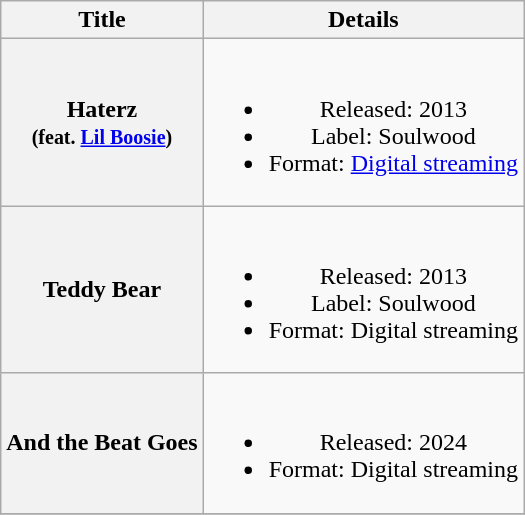<table class="wikitable plainrowheaders" style="text-align:center;">
<tr>
<th scope="col">Title</th>
<th scope="col">Details</th>
</tr>
<tr>
<th scope="row">Haterz <br><small>(feat. <a href='#'>Lil Boosie</a>)</small></th>
<td><br><ul><li>Released: 2013</li><li>Label: Soulwood</li><li>Format: <a href='#'>Digital streaming</a></li></ul></td>
</tr>
<tr>
<th scope="row">Teddy Bear</th>
<td><br><ul><li>Released: 2013</li><li>Label: Soulwood</li><li>Format: Digital streaming</li></ul></td>
</tr>
<tr>
<th scope="row">And the Beat Goes</th>
<td><br><ul><li>Released: 2024</li><li>Format: Digital streaming</li></ul></td>
</tr>
<tr>
</tr>
</table>
